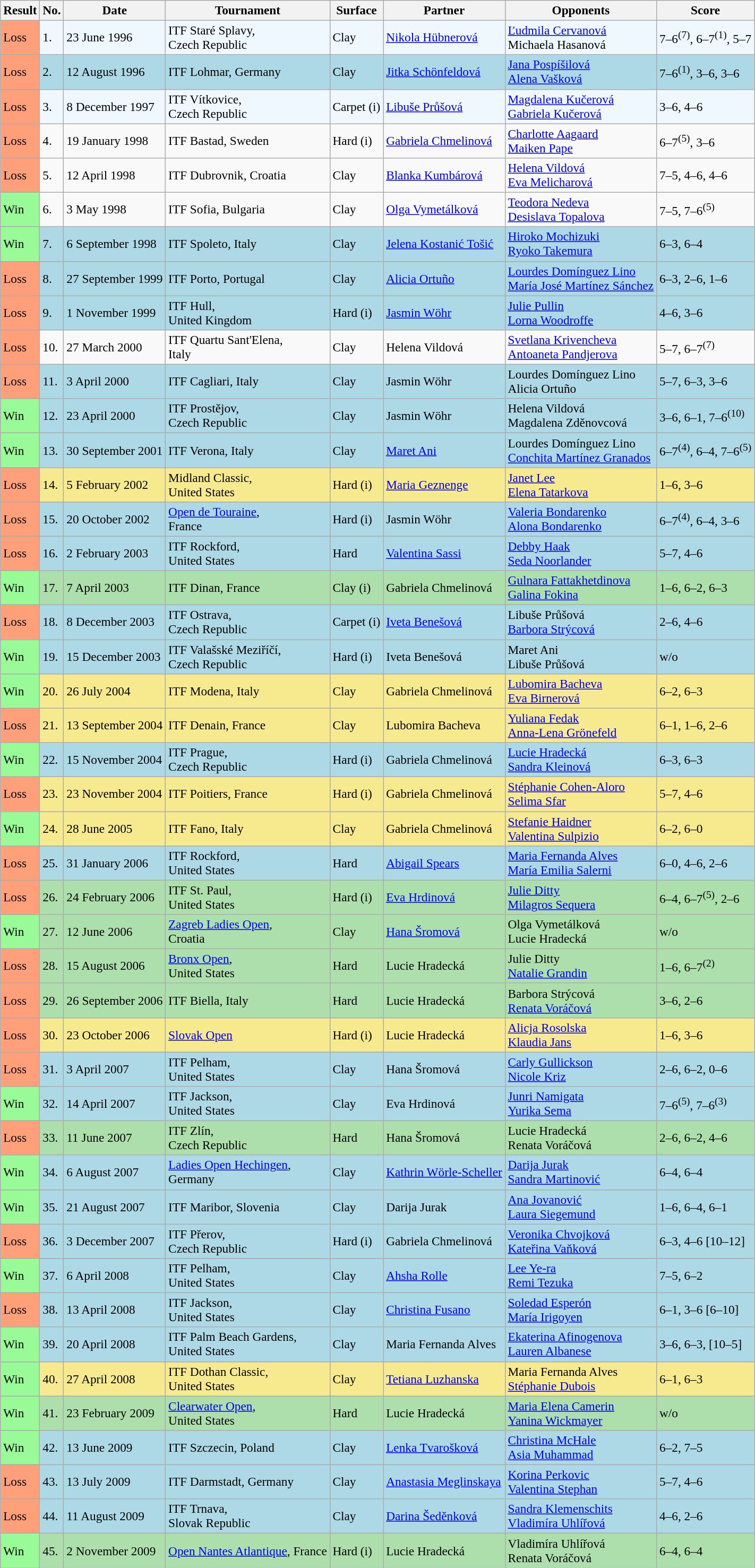<table class="sortable wikitable" style=font-size:97%>
<tr>
<th>Result</th>
<th>No.</th>
<th>Date</th>
<th>Tournament</th>
<th>Surface</th>
<th>Partner</th>
<th>Opponents</th>
<th>Score</th>
</tr>
<tr bgcolor="#f0f8ff">
<td style="background:#ffa07a;">Loss</td>
<td>1.</td>
<td>23 June 1996</td>
<td>ITF Staré Splavy, <br>Czech Republic</td>
<td>Clay</td>
<td> <a href='#'>Nikola Hübnerová</a></td>
<td> <a href='#'>Ľudmila Cervanová</a> <br>  Michaela Hasanová</td>
<td>7–6<sup>(7)</sup>, 6–7<sup>(1)</sup>, 5–7</td>
</tr>
<tr style="background:lightblue;">
<td style="background:#ffa07a;">Loss</td>
<td>2.</td>
<td>12 August 1996</td>
<td>ITF Lohmar, Germany</td>
<td>Clay</td>
<td> <a href='#'>Jitka Schönfeldová</a></td>
<td> <a href='#'>Jana Pospíšilová</a> <br>  <a href='#'>Alena Vašková</a></td>
<td>7–6<sup>(1)</sup>, 3–6, 3–6</td>
</tr>
<tr style="background:#f0f8ff;">
<td style="background:#ffa07a;">Loss</td>
<td>3.</td>
<td>8 December 1997</td>
<td>ITF Vítkovice, <br>Czech Republic</td>
<td>Carpet (i)</td>
<td> <a href='#'>Libuše Průšová</a></td>
<td> <a href='#'>Magdalena Kučerová</a> <br>  <a href='#'>Gabriela Kučerová</a></td>
<td>3–6, 4–6</td>
</tr>
<tr>
<td style="background:#ffa07a;">Loss</td>
<td>4.</td>
<td>19 January 1998</td>
<td>ITF Bastad, Sweden</td>
<td>Hard (i)</td>
<td> <a href='#'>Gabriela Chmelinová</a></td>
<td> <a href='#'>Charlotte Aagaard</a> <br>  <a href='#'>Maiken Pape</a></td>
<td>6–7<sup>(5)</sup>, 3–6</td>
</tr>
<tr>
<td style="background:#ffa07a;">Loss</td>
<td>5.</td>
<td>12 April 1998</td>
<td>ITF Dubrovnik, Croatia</td>
<td>Clay</td>
<td> <a href='#'>Blanka Kumbárová</a></td>
<td> <a href='#'>Helena Vildová</a> <br>  <a href='#'>Eva Melicharová</a></td>
<td>7–5, 4–6, 4–6</td>
</tr>
<tr>
<td style="background:#98fb98;">Win</td>
<td>6.</td>
<td>3 May 1998</td>
<td>ITF Sofia, Bulgaria</td>
<td>Clay</td>
<td> <a href='#'>Olga Vymetálková</a></td>
<td> <a href='#'>Teodora Nedeva</a> <br>  <a href='#'>Desislava Topalova</a></td>
<td>7–5, 7–6<sup>(5)</sup></td>
</tr>
<tr style="background:lightblue;">
<td style="background:#98fb98;">Win</td>
<td>7.</td>
<td>6 September 1998</td>
<td>ITF Spoleto, Italy</td>
<td>Clay</td>
<td> <a href='#'>Jelena Kostanić Tošić</a></td>
<td> <a href='#'>Hiroko Mochizuki</a> <br>  <a href='#'>Ryoko Takemura</a></td>
<td>6–3, 6–4</td>
</tr>
<tr style="background:lightblue;">
<td style="background:#ffa07a;">Loss</td>
<td>8.</td>
<td>27 September 1999</td>
<td>ITF Porto, Portugal</td>
<td>Clay</td>
<td> <a href='#'>Alicia Ortuño</a></td>
<td> <a href='#'>Lourdes Domínguez Lino</a> <br>  <a href='#'>María José Martínez Sánchez</a></td>
<td>6–3, 2–6, 1–6</td>
</tr>
<tr style="background:lightblue;">
<td style="background:#ffa07a;">Loss</td>
<td>9.</td>
<td>1 November 1999</td>
<td>ITF Hull, <br>United Kingdom</td>
<td>Hard (i)</td>
<td> <a href='#'>Jasmin Wöhr</a></td>
<td> <a href='#'>Julie Pullin</a> <br>  <a href='#'>Lorna Woodroffe</a></td>
<td>4–6, 3–6</td>
</tr>
<tr>
<td style="background:#ffa07a;">Loss</td>
<td>10.</td>
<td>27 March 2000</td>
<td>ITF Quartu Sant'Elena, <br>Italy</td>
<td>Clay</td>
<td> Helena Vildová</td>
<td> <a href='#'>Svetlana Krivencheva</a> <br>  <a href='#'>Antoaneta Pandjerova</a></td>
<td>5–7, 6–7<sup>(7)</sup></td>
</tr>
<tr style="background:lightblue;">
<td style="background:#ffa07a;">Loss</td>
<td>11.</td>
<td>3 April 2000</td>
<td>ITF Cagliari, Italy</td>
<td>Clay</td>
<td> Jasmin Wöhr</td>
<td> Lourdes Domínguez Lino <br>  Alicia Ortuño</td>
<td>5–7, 6–3, 3–6</td>
</tr>
<tr style="background:lightblue;">
<td style="background:#98fb98;">Win</td>
<td>12.</td>
<td>23 April 2000</td>
<td>ITF Prostějov, <br>Czech Republic</td>
<td>Clay</td>
<td> Jasmin Wöhr</td>
<td> Helena Vildová <br>  Magdalena Zděnovcová</td>
<td>3–6, 6–1, 7–6<sup>(10)</sup></td>
</tr>
<tr style="background:lightblue;">
<td style="background:#98fb98;">Win</td>
<td>13.</td>
<td>30 September 2001</td>
<td>ITF Verona, Italy</td>
<td>Clay</td>
<td> <a href='#'>Maret Ani</a></td>
<td> Lourdes Domínguez Lino <br>  <a href='#'>Conchita Martínez Granados</a></td>
<td>6–7<sup>(4)</sup>, 6–4, 7–6<sup>(5)</sup></td>
</tr>
<tr style="background:#f7e98e;">
<td style="background:#ffa07a;">Loss</td>
<td>14.</td>
<td>5 February 2002</td>
<td>Midland Classic, <br>United States</td>
<td>Hard (i)</td>
<td> <a href='#'>Maria Geznenge</a></td>
<td> <a href='#'>Janet Lee</a> <br>  <a href='#'>Elena Tatarkova</a></td>
<td>1–6, 3–6</td>
</tr>
<tr style="background:lightblue;">
<td style="background:#ffa07a;">Loss</td>
<td>15.</td>
<td>20 October 2002</td>
<td><a href='#'>Open de Touraine</a>, <br>France</td>
<td>Hard (i)</td>
<td> Jasmin Wöhr</td>
<td> <a href='#'>Valeria Bondarenko</a> <br>  <a href='#'>Alona Bondarenko</a></td>
<td>6–7<sup>(4)</sup>, 6–4, 3–6</td>
</tr>
<tr style="background:lightblue;">
<td style="background:#ffa07a;">Loss</td>
<td>16.</td>
<td>2 February 2003</td>
<td>ITF Rockford, <br>United States</td>
<td>Hard</td>
<td> <a href='#'>Valentina Sassi</a></td>
<td> <a href='#'>Debby Haak</a> <br>  <a href='#'>Seda Noorlander</a></td>
<td>5–7, 4–6</td>
</tr>
<tr style="background:#addfad;">
<td style="background:#98fb98;">Win</td>
<td>17.</td>
<td>7 April 2003</td>
<td>ITF Dinan, France</td>
<td>Clay (i)</td>
<td> Gabriela Chmelinová</td>
<td> <a href='#'>Gulnara Fattakhetdinova</a> <br>  <a href='#'>Galina Fokina</a></td>
<td>1–6, 6–2, 6–3</td>
</tr>
<tr style="background:lightblue;">
<td style="background:#ffa07a;">Loss</td>
<td>18.</td>
<td>8 December 2003</td>
<td>ITF Ostrava, <br>Czech Republic</td>
<td>Carpet (i)</td>
<td> <a href='#'>Iveta Benešová</a></td>
<td> Libuše Průšová <br>  <a href='#'>Barbora Strýcová</a></td>
<td>2–6, 4–6</td>
</tr>
<tr style="background:lightblue;">
<td style="background:#98fb98;">Win</td>
<td>19.</td>
<td>15 December 2003</td>
<td>ITF Valašské Meziříčí, <br>Czech Republic</td>
<td>Hard (i)</td>
<td> Iveta Benešová</td>
<td> Maret Ani <br>  Libuše Průšová</td>
<td>w/o</td>
</tr>
<tr style="background:#f7e98e;">
<td style="background:#98fb98;">Win</td>
<td>20.</td>
<td>26 July 2004</td>
<td>ITF Modena, Italy</td>
<td>Clay</td>
<td> Gabriela Chmelinová</td>
<td> <a href='#'>Lubomira Bacheva</a> <br>  <a href='#'>Eva Birnerová</a></td>
<td>6–2, 6–3</td>
</tr>
<tr style="background:#f7e98e;">
<td style="background:#ffa07a;">Loss</td>
<td>21.</td>
<td>13 September 2004</td>
<td>ITF Denain, France</td>
<td>Clay</td>
<td> Lubomira Bacheva</td>
<td> <a href='#'>Yuliana Fedak</a> <br>  <a href='#'>Anna-Lena Grönefeld</a></td>
<td>6–1, 1–6, 2–6</td>
</tr>
<tr style="background:lightblue;">
<td style="background:#98fb98;">Win</td>
<td>22.</td>
<td>15 November 2004</td>
<td>ITF Prague, <br>Czech Republic</td>
<td>Hard (i)</td>
<td> Gabriela Chmelinová</td>
<td> <a href='#'>Lucie Hradecká</a> <br>  <a href='#'>Sandra Kleinová</a></td>
<td>6–3, 6–3</td>
</tr>
<tr style="background:#f7e98e;">
<td style="background:#ffa07a;">Loss</td>
<td>23.</td>
<td>23 November 2004</td>
<td>ITF Poitiers, France</td>
<td>Hard (i)</td>
<td> Gabriela Chmelinová</td>
<td> <a href='#'>Stéphanie Cohen-Aloro</a> <br>  <a href='#'>Selima Sfar</a></td>
<td>5–7, 4–6</td>
</tr>
<tr style="background:#f7e98e;">
<td style="background:#98fb98;">Win</td>
<td>24.</td>
<td>28 June 2005</td>
<td>ITF Fano, Italy</td>
<td>Clay</td>
<td> Gabriela Chmelinová</td>
<td> <a href='#'>Stefanie Haidner</a> <br>  <a href='#'>Valentina Sulpizio</a></td>
<td>6–2, 6–0</td>
</tr>
<tr style="background:lightblue;">
<td style="background:#ffa07a;">Loss</td>
<td>25.</td>
<td>31 January 2006</td>
<td>ITF Rockford, <br>United States</td>
<td>Hard</td>
<td> <a href='#'>Abigail Spears</a></td>
<td> <a href='#'>Maria Fernanda Alves</a> <br>  <a href='#'>María Emilia Salerni</a></td>
<td>6–0, 4–6, 2–6</td>
</tr>
<tr style="background:#addfad;">
<td style="background:#ffa07a;">Loss</td>
<td>26.</td>
<td>24 February 2006</td>
<td>ITF St. Paul, <br>United States</td>
<td>Hard (i)</td>
<td> <a href='#'>Eva Hrdinová</a></td>
<td> <a href='#'>Julie Ditty</a> <br>  <a href='#'>Milagros Sequera</a></td>
<td>6–4, 6–7<sup>(5)</sup>, 2–6</td>
</tr>
<tr style="background:#addfad;">
<td style="background:#98fb98;">Win</td>
<td>27.</td>
<td>12 June 2006</td>
<td><a href='#'>Zagreb Ladies Open</a>, <br>Croatia</td>
<td>Clay</td>
<td> <a href='#'>Hana Šromová</a></td>
<td> Olga Vymetálková <br>  Lucie Hradecká</td>
<td>w/o</td>
</tr>
<tr style="background:#addfad;">
<td style="background:#ffa07a;">Loss</td>
<td>28.</td>
<td>15 August 2006</td>
<td><a href='#'>Bronx Open</a>, <br>United States</td>
<td>Hard</td>
<td> Lucie Hradecká</td>
<td> Julie Ditty <br>  <a href='#'>Natalie Grandin</a></td>
<td>1–6, 6–7<sup>(2)</sup></td>
</tr>
<tr style="background:#addfad;">
<td style="background:#ffa07a;">Loss</td>
<td>29.</td>
<td>26 September 2006</td>
<td>ITF Biella, Italy</td>
<td>Hard</td>
<td> Lucie Hradecká</td>
<td> Barbora Strýcová <br>  <a href='#'>Renata Voráčová</a></td>
<td>3–6, 2–6</td>
</tr>
<tr style="background:#f7e98e;">
<td style="background:#ffa07a;">Loss</td>
<td>30.</td>
<td>23 October 2006</td>
<td><a href='#'>Slovak Open</a></td>
<td>Hard (i)</td>
<td> Lucie Hradecká</td>
<td> <a href='#'>Alicja Rosolska</a> <br>  <a href='#'>Klaudia Jans</a></td>
<td>1–6, 3–6</td>
</tr>
<tr style="background:lightblue;">
<td style="background:#ffa07a;">Loss</td>
<td>31.</td>
<td>3 April 2007</td>
<td>ITF Pelham, <br>United States</td>
<td>Clay</td>
<td> Hana Šromová</td>
<td> <a href='#'>Carly Gullickson</a> <br>  <a href='#'>Nicole Kriz</a></td>
<td>2–6, 6–2, 0–6</td>
</tr>
<tr style="background:lightblue;">
<td style="background:#98fb98;">Win</td>
<td>32.</td>
<td>14 April 2007</td>
<td>ITF Jackson, <br>United States</td>
<td>Clay</td>
<td> Eva Hrdinová</td>
<td> <a href='#'>Junri Namigata</a> <br>  <a href='#'>Yurika Sema</a></td>
<td>7–6<sup>(5)</sup>, 7–6<sup>(3)</sup></td>
</tr>
<tr style="background:#addfad;">
<td style="background:#ffa07a;">Loss</td>
<td>33.</td>
<td>11 June 2007</td>
<td>ITF Zlín, <br>Czech Republic</td>
<td>Hard</td>
<td> Hana Šromová</td>
<td> Lucie Hradecká <br>  Renata Voráčová</td>
<td>2–6, 6–2, 4–6</td>
</tr>
<tr style="background:lightblue;">
<td style="background:#98fb98;">Win</td>
<td>34.</td>
<td>6 August 2007</td>
<td><a href='#'>Ladies Open Hechingen</a>, <br>Germany</td>
<td>Clay</td>
<td> <a href='#'>Kathrin Wörle-Scheller</a></td>
<td> <a href='#'>Darija Jurak</a> <br>  <a href='#'>Sandra Martinović</a></td>
<td>6–4, 6–4</td>
</tr>
<tr style="background:lightblue;">
<td style="background:#98fb98;">Win</td>
<td>35.</td>
<td>21 August 2007</td>
<td>ITF Maribor, Slovenia</td>
<td>Clay</td>
<td> Darija Jurak</td>
<td> <a href='#'>Ana Jovanović</a> <br>  <a href='#'>Laura Siegemund</a></td>
<td>1–6, 6–4, 6–1</td>
</tr>
<tr style="background:lightblue;">
<td style="background:#ffa07a;">Loss</td>
<td>36.</td>
<td>3 December 2007</td>
<td>ITF Přerov, <br>Czech Republic</td>
<td>Hard (i)</td>
<td> Gabriela Chmelinová</td>
<td> <a href='#'>Veronika Chvojková</a> <br>  <a href='#'>Kateřina Vaňková</a></td>
<td>6–3, 4–6 [10–12]</td>
</tr>
<tr style="background:lightblue;">
<td style="background:#98fb98;">Win</td>
<td>37.</td>
<td>6 April 2008</td>
<td>ITF Pelham, <br>United States</td>
<td>Clay</td>
<td> <a href='#'>Ahsha Rolle</a></td>
<td> <a href='#'>Lee Ye-ra</a> <br>  <a href='#'>Remi Tezuka</a></td>
<td>7–5, 6–2</td>
</tr>
<tr style="background:lightblue;">
<td style="background:#ffa07a;">Loss</td>
<td>38.</td>
<td>13 April 2008</td>
<td>ITF Jackson, <br>United States</td>
<td>Clay</td>
<td> <a href='#'>Christina Fusano</a></td>
<td> <a href='#'>Soledad Esperón</a> <br>  <a href='#'>María Irigoyen</a></td>
<td>6–1, 3–6 [6–10]</td>
</tr>
<tr style="background:lightblue;">
<td style="background:#98fb98;">Win</td>
<td>39.</td>
<td>20 April 2008</td>
<td>ITF Palm Beach Gardens, <br>United States</td>
<td>Clay</td>
<td> Maria Fernanda Alves</td>
<td> <a href='#'>Ekaterina Afinogenova</a> <br>  <a href='#'>Lauren Albanese</a></td>
<td>3–6, 6–3, [10–5]</td>
</tr>
<tr style="background:#f7e98e;">
<td style="background:#98fb98;">Win</td>
<td>40.</td>
<td>27 April 2008</td>
<td>ITF Dothan Classic, <br>United States</td>
<td>Clay</td>
<td> <a href='#'>Tetiana Luzhanska</a></td>
<td> Maria Fernanda Alves <br>  <a href='#'>Stéphanie Dubois</a></td>
<td>6–1, 6–3</td>
</tr>
<tr bgcolor=ADDFAD>
<td style="background:#98fb98;">Win</td>
<td>41.</td>
<td>23 February 2009</td>
<td><a href='#'>Clearwater Open</a>, <br>United States</td>
<td>Hard</td>
<td> Lucie Hradecká</td>
<td> <a href='#'>Maria Elena Camerin</a> <br>  <a href='#'>Yanina Wickmayer</a></td>
<td>w/o</td>
</tr>
<tr style="background:lightblue;">
<td style="background:#98fb98;">Win</td>
<td>42.</td>
<td>13 June 2009</td>
<td>ITF Szczecin, Poland</td>
<td>Clay</td>
<td> <a href='#'>Lenka Tvarošková</a></td>
<td> <a href='#'>Christina McHale</a> <br>  <a href='#'>Asia Muhammad</a></td>
<td>6–2, 7–5</td>
</tr>
<tr style="background:lightblue;">
<td style="background:#ffa07a;">Loss</td>
<td>43.</td>
<td>13 July 2009</td>
<td>ITF Darmstadt, Germany</td>
<td>Clay</td>
<td> <a href='#'>Anastasia Meglinskaya</a></td>
<td> <a href='#'>Korina Perkovic</a> <br>  <a href='#'>Valentina Stephan</a></td>
<td>5–7, 4–6</td>
</tr>
<tr style="background:lightblue;">
<td style="background:#ffa07a;">Loss</td>
<td>44.</td>
<td>11 August 2009</td>
<td>ITF Trnava, <br>Slovak Republic</td>
<td>Clay</td>
<td> <a href='#'>Darina Šeděnková</a></td>
<td> <a href='#'>Sandra Klemenschits</a> <br>  <a href='#'>Vladimíra Uhlířová</a></td>
<td>4–6, 2–6</td>
</tr>
<tr style="background:#addfad;">
<td style="background:#98fb98;">Win</td>
<td>45.</td>
<td>2 November 2009</td>
<td><a href='#'>Open Nantes Atlantique</a>, France</td>
<td>Hard (i)</td>
<td> Lucie Hradecká</td>
<td> Vladimíra Uhlířová <br>  Renata Voráčová</td>
<td>6–4, 6–4</td>
</tr>
</table>
